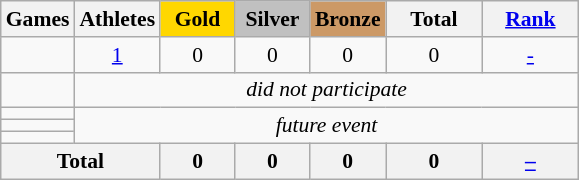<table class="wikitable" style="text-align:center; font-size:90%;">
<tr>
<th>Games</th>
<th>Athletes</th>
<td style="background:gold; width:3.0em; font-weight:bold;">Gold</td>
<td style="background:silver; width:3.0em; font-weight:bold;">Silver</td>
<td style="background:#cc9966; width:3.0em; font-weight:bold;">Bronze</td>
<th style="width:4em; font-weight:bold;">Total</th>
<th style="width:4em; font-weight:bold;"><a href='#'>Rank</a></th>
</tr>
<tr>
<td align=left></td>
<td><a href='#'>1</a></td>
<td>0</td>
<td>0</td>
<td>0</td>
<td>0</td>
<td><a href='#'>-</a></td>
</tr>
<tr>
<td align=left></td>
<td colspan=6><em>did not participate</em></td>
</tr>
<tr>
<td align=left></td>
<td rowspan=3 colspan=6><em>future event</em></td>
</tr>
<tr>
<td align=left></td>
</tr>
<tr>
<td align=left></td>
</tr>
<tr>
<th colspan=2>Total</th>
<th>0</th>
<th>0</th>
<th>0</th>
<th>0</th>
<th><a href='#'>–</a></th>
</tr>
</table>
